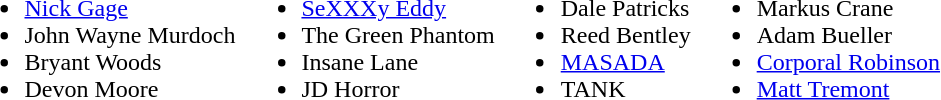<table>
<tr>
<td valign=top><br><ul><li><a href='#'>Nick Gage</a></li><li>John Wayne Murdoch</li><li>Bryant Woods</li><li>Devon Moore</li></ul></td>
<td valign=top><br><ul><li><a href='#'>SeXXXy Eddy</a></li><li>The Green Phantom</li><li>Insane Lane</li><li>JD Horror</li></ul></td>
<td valign=top><br><ul><li>Dale Patricks</li><li>Reed Bentley</li><li><a href='#'>MASADA</a></li><li>TANK</li></ul></td>
<td valign=top><br><ul><li>Markus Crane</li><li>Adam Bueller</li><li><a href='#'>Corporal Robinson</a></li><li><a href='#'>Matt Tremont</a></li></ul></td>
</tr>
</table>
